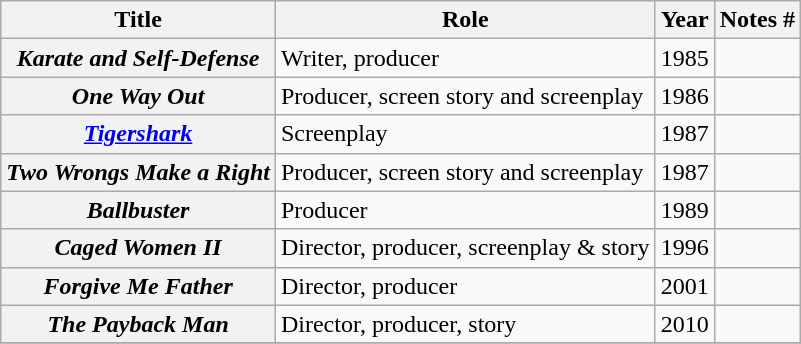<table class="wikitable plainrowheaders sortable">
<tr>
<th scope="col">Title</th>
<th scope="col">Role</th>
<th scope="col">Year</th>
<th scope="col" class="unsortable">Notes #</th>
</tr>
<tr>
<th scope="row"><em>Karate and Self-Defense</em></th>
<td>Writer, producer</td>
<td>1985</td>
<td></td>
</tr>
<tr>
<th scope="row"><em>One Way Out </em></th>
<td>Producer, screen story and screenplay</td>
<td>1986</td>
<td></td>
</tr>
<tr>
<th scope="row"><em><a href='#'>Tigershark</a></em></th>
<td>Screenplay</td>
<td>1987</td>
<td></td>
</tr>
<tr>
<th scope="row"><em>Two Wrongs Make a Right</em></th>
<td>Producer, screen story and screenplay</td>
<td>1987</td>
<td></td>
</tr>
<tr>
<th scope="row"><em>Ballbuster</em></th>
<td>Producer</td>
<td>1989</td>
<td></td>
</tr>
<tr>
<th scope="row"><em>Caged Women II</em></th>
<td>Director, producer, screenplay & story</td>
<td>1996</td>
<td></td>
</tr>
<tr>
<th scope="row"><em>Forgive Me Father </em></th>
<td>Director, producer</td>
<td>2001</td>
<td></td>
</tr>
<tr>
<th scope="row"><em>The Payback Man</em></th>
<td>Director, producer, story</td>
<td>2010</td>
<td></td>
</tr>
<tr>
</tr>
</table>
